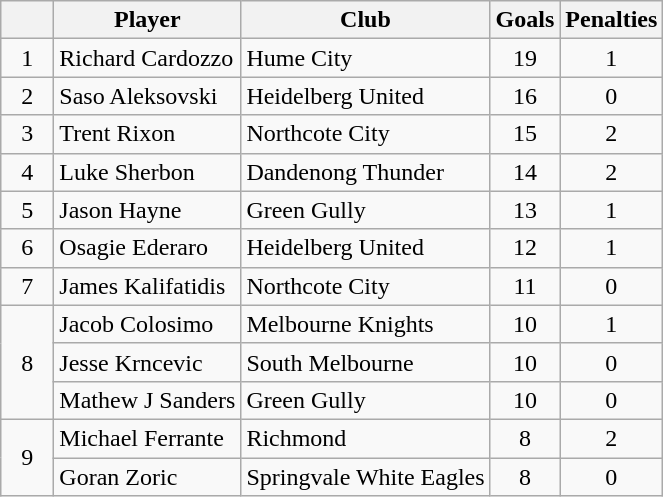<table class="wikitable">
<tr>
<th width="28"></th>
<th>Player</th>
<th>Club</th>
<th>Goals</th>
<th>Penalties</th>
</tr>
<tr>
<td align=center>1</td>
<td>Richard Cardozzo</td>
<td>Hume City</td>
<td align=center>19</td>
<td align=center>1</td>
</tr>
<tr>
<td align=center>2</td>
<td>Saso Aleksovski</td>
<td>Heidelberg United</td>
<td align=center>16</td>
<td align=center>0</td>
</tr>
<tr>
<td align=center>3</td>
<td>Trent Rixon</td>
<td>Northcote City</td>
<td align=center>15</td>
<td align=center>2</td>
</tr>
<tr>
<td align=center>4</td>
<td>Luke Sherbon</td>
<td>Dandenong Thunder</td>
<td align=center>14</td>
<td align=center>2</td>
</tr>
<tr>
<td align=center>5</td>
<td>Jason Hayne</td>
<td>Green Gully</td>
<td align=center>13</td>
<td align=center>1</td>
</tr>
<tr>
<td align=center>6</td>
<td>Osagie Ederaro</td>
<td>Heidelberg United</td>
<td align=center>12</td>
<td align=center>1</td>
</tr>
<tr>
<td align=center>7</td>
<td>James Kalifatidis</td>
<td>Northcote City</td>
<td align=center>11</td>
<td align=center>0</td>
</tr>
<tr>
<td style="text-align:center;" rowspan="3">8</td>
<td>Jacob Colosimo</td>
<td>Melbourne Knights</td>
<td align=center>10</td>
<td align=center>1</td>
</tr>
<tr>
<td>Jesse Krncevic</td>
<td>South Melbourne</td>
<td align=center>10</td>
<td align=center>0</td>
</tr>
<tr>
<td>Mathew J Sanders</td>
<td>Green Gully</td>
<td align=center>10</td>
<td align=center>0</td>
</tr>
<tr>
<td style="text-align:center;" rowspan="2">9</td>
<td>Michael Ferrante</td>
<td>Richmond</td>
<td align=center>8</td>
<td align=center>2</td>
</tr>
<tr>
<td>Goran Zoric</td>
<td>Springvale White Eagles</td>
<td align=center>8</td>
<td align=center>0</td>
</tr>
</table>
